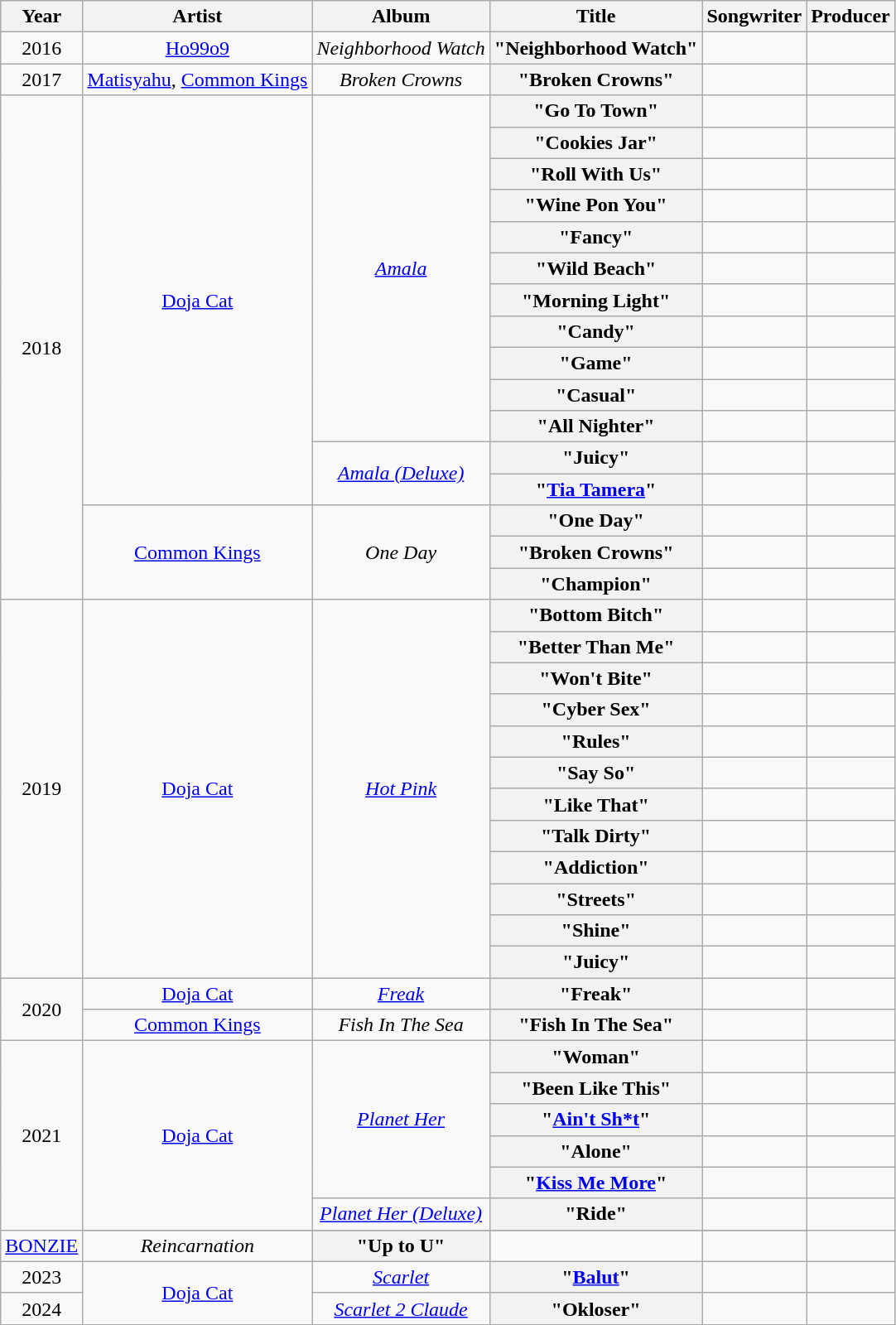<table class="wikitable plainrowheaders" style="text-align:center;">
<tr>
<th scope="col">Year</th>
<th scope="col">Artist</th>
<th scope="col">Album</th>
<th scope="col">Title</th>
<th scope="col">Songwriter</th>
<th scope="col">Producer</th>
</tr>
<tr>
<td>2016</td>
<td><a href='#'>Ho99o9</a></td>
<td><em>Neighborhood Watch</em></td>
<th scope="row">"Neighborhood Watch"</th>
<td></td>
<td></td>
</tr>
<tr>
<td>2017</td>
<td><a href='#'>Matisyahu</a>, <a href='#'>Common Kings</a></td>
<td><em>Broken Crowns</em></td>
<th scope="row">"Broken Crowns"</th>
<td></td>
<td></td>
</tr>
<tr>
<td rowspan="16">2018</td>
<td rowspan="13"><a href='#'>Doja Cat</a></td>
<td rowspan="11"><a href='#'><em>Amala</em></a></td>
<th scope="row">"Go To Town"</th>
<td></td>
<td></td>
</tr>
<tr>
<th scope="row">"Cookies Jar"</th>
<td></td>
<td></td>
</tr>
<tr>
<th scope="row">"Roll With Us"</th>
<td></td>
<td></td>
</tr>
<tr>
<th scope="row">"Wine Pon You" <br></th>
<td></td>
<td></td>
</tr>
<tr>
<th scope="row">"Fancy"</th>
<td></td>
<td></td>
</tr>
<tr>
<th scope="row">"Wild Beach"</th>
<td></td>
<td></td>
</tr>
<tr>
<th scope="row">"Morning Light"</th>
<td></td>
<td></td>
</tr>
<tr>
<th scope="row">"Candy"</th>
<td></td>
<td></td>
</tr>
<tr>
<th scope="row">"Game"</th>
<td></td>
<td></td>
</tr>
<tr>
<th scope="row">"Casual"</th>
<td></td>
<td></td>
</tr>
<tr>
<th scope="row">"All Nighter"</th>
<td></td>
<td></td>
</tr>
<tr>
<td rowspan="2"><a href='#'><em>Amala (Deluxe)</em></a></td>
<th scope="row">"Juicy"</th>
<td></td>
<td></td>
</tr>
<tr>
<th scope="row">"<a href='#'>Tia Tamera</a>"<br></th>
<td></td>
<td></td>
</tr>
<tr>
<td rowspan="3"><a href='#'>Common Kings</a></td>
<td rowspan="3"><em>One Day</em></td>
<th scope="row">"One Day"</th>
<td></td>
<td></td>
</tr>
<tr>
<th scope="row">"Broken Crowns"</th>
<td></td>
<td></td>
</tr>
<tr>
<th scope="row">"Champion"</th>
<td></td>
<td></td>
</tr>
<tr>
<td rowspan="12">2019</td>
<td rowspan="12"><a href='#'>Doja Cat</a></td>
<td rowspan="12"><a href='#'><em>Hot Pink</em></a></td>
<th scope="row">"Bottom Bitch"</th>
<td></td>
<td></td>
</tr>
<tr>
<th scope="row">"Better Than Me"</th>
<td></td>
<td></td>
</tr>
<tr>
<th scope="row">"Won't Bite"</th>
<td></td>
<td></td>
</tr>
<tr>
<th scope="row">"Cyber Sex"</th>
<td></td>
<td></td>
</tr>
<tr>
<th scope="row">"Rules"</th>
<td></td>
<td></td>
</tr>
<tr>
<th scope="row">"Say So"</th>
<td></td>
<td></td>
</tr>
<tr>
<th scope=row>"Like That"</th>
<td></td>
<td></td>
</tr>
<tr>
<th scope=row>"Talk Dirty"</th>
<td></td>
<td></td>
</tr>
<tr>
<th scope=row>"Addiction"</th>
<td></td>
<td></td>
</tr>
<tr>
<th scope=row>"Streets"</th>
<td></td>
<td></td>
</tr>
<tr>
<th scope=row>"Shine"</th>
<td></td>
<td></td>
</tr>
<tr>
<th scope=row>"Juicy"<br></th>
<td></td>
<td></td>
</tr>
<tr>
<td rowspan="2">2020</td>
<td><a href='#'>Doja Cat</a></td>
<td><em><a href='#'>Freak</a></em></td>
<th scope=row>"Freak"</th>
<td></td>
<td></td>
</tr>
<tr>
<td><a href='#'>Common Kings</a></td>
<td><em>Fish In The Sea</em></td>
<th scope=row>"Fish In The Sea"</th>
<td></td>
<td></td>
</tr>
<tr>
<td rowspan="7">2021</td>
<td rowspan="6"><a href='#'>Doja Cat</a></td>
<td rowspan="5"><em><a href='#'>Planet Her</a></em></td>
<th scope="row">"Woman"</th>
<td></td>
<td></td>
</tr>
<tr>
<th scope="row">"Been Like This"</th>
<td></td>
<td></td>
</tr>
<tr>
<th scope="row">"<a href='#'>Ain't Sh*t</a>"</th>
<td></td>
<td></td>
</tr>
<tr>
<th scope="row">"Alone"</th>
<td></td>
<td></td>
</tr>
<tr>
<th scope="row">"<a href='#'>Kiss Me More</a>"<br></th>
<td></td>
<td></td>
</tr>
<tr>
<td><a href='#'><em>Planet Her (Deluxe)</em></a></td>
<th scope="row">"Ride"</th>
<td></td>
<td></td>
</tr>
<tr>
</tr>
<tr>
<td><a href='#'>BONZIE</a></td>
<td><em>Reincarnation</em></td>
<th scope="row">"Up to U"</th>
<td></td>
<td></td>
</tr>
<tr>
<td>2023</td>
<td rowspan="2"><a href='#'>Doja Cat</a></td>
<td><a href='#'><em>Scarlet</em></a></td>
<th scope="row">"<a href='#'>Balut</a>"</th>
<td></td>
<td></td>
</tr>
<tr>
<td>2024</td>
<td><a href='#'><em>Scarlet 2 Claude</em></a></td>
<th scope="row">"Okloser"</th>
<td></td>
<td></td>
</tr>
<tr>
</tr>
</table>
